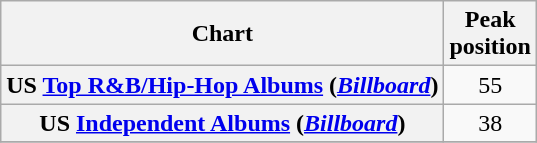<table class="wikitable plainrowheaders sortable" style="text-align:center;" border="1">
<tr>
<th scope="col">Chart</th>
<th scope="col">Peak<br>position</th>
</tr>
<tr>
<th scope="row">US <a href='#'>Top R&B/Hip-Hop Albums</a> (<em><a href='#'>Billboard</a></em>)</th>
<td>55</td>
</tr>
<tr>
<th scope="row">US <a href='#'>Independent Albums</a> (<em><a href='#'>Billboard</a></em>)</th>
<td>38</td>
</tr>
<tr>
</tr>
</table>
